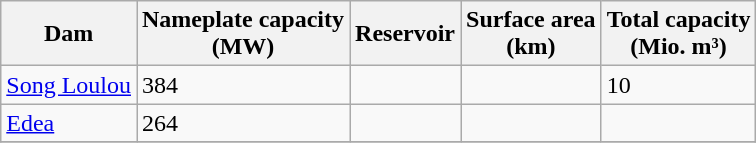<table class="wikitable sortable">
<tr>
<th>Dam</th>
<th>Nameplate capacity<br>(MW)</th>
<th>Reservoir</th>
<th>Surface area<br> (km)</th>
<th>Total capacity<br>(Mio. m³)</th>
</tr>
<tr>
<td><a href='#'>Song Loulou</a></td>
<td>384</td>
<td></td>
<td></td>
<td>10</td>
</tr>
<tr>
<td><a href='#'>Edea</a></td>
<td>264</td>
<td></td>
<td></td>
<td></td>
</tr>
<tr>
</tr>
</table>
